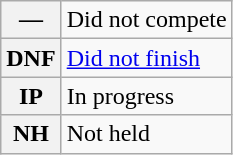<table class="wikitable">
<tr>
<th scope="row">—</th>
<td>Did not compete</td>
</tr>
<tr>
<th scope="row">DNF</th>
<td><a href='#'>Did not finish</a></td>
</tr>
<tr>
<th scope="row">IP</th>
<td>In progress</td>
</tr>
<tr>
<th scope="row">NH</th>
<td>Not held</td>
</tr>
</table>
